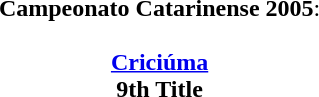<table width=95%>
<tr align=center>
<td><strong>Campeonato Catarinense 2005</strong>:<br><br><strong><a href='#'>Criciúma</a></strong><br><strong>9th Title</strong></td>
</tr>
</table>
